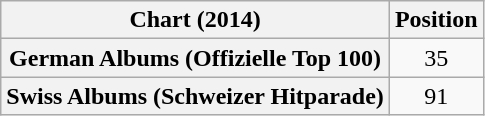<table class="wikitable sortable plainrowheaders" style="text-align:center">
<tr>
<th scope="col">Chart (2014)</th>
<th scope="col">Position</th>
</tr>
<tr>
<th scope="row">German Albums (Offizielle Top 100)</th>
<td>35</td>
</tr>
<tr>
<th scope="row">Swiss Albums (Schweizer Hitparade)</th>
<td>91</td>
</tr>
</table>
